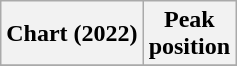<table class="wikitable plainrowheaders" style="text-align:center">
<tr>
<th>Chart (2022)</th>
<th>Peak<br>position</th>
</tr>
<tr>
</tr>
</table>
